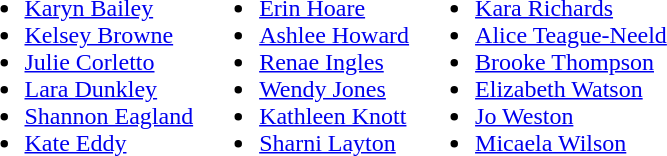<table>
<tr style="vertical-align:top">
<td><br><ul><li><a href='#'>Karyn Bailey</a></li><li><a href='#'>Kelsey Browne</a></li><li><a href='#'>Julie Corletto</a></li><li><a href='#'>Lara Dunkley</a></li><li><a href='#'>Shannon Eagland</a></li><li><a href='#'>Kate Eddy</a></li></ul></td>
<td><br><ul><li><a href='#'>Erin Hoare</a></li><li><a href='#'>Ashlee Howard</a></li><li><a href='#'>Renae Ingles</a></li><li><a href='#'>Wendy Jones</a></li><li><a href='#'>Kathleen Knott</a></li><li><a href='#'>Sharni Layton</a></li></ul></td>
<td><br><ul><li><a href='#'>Kara Richards</a></li><li><a href='#'>Alice Teague-Neeld</a></li><li><a href='#'>Brooke Thompson</a></li><li><a href='#'>Elizabeth Watson</a></li><li><a href='#'>Jo Weston</a></li><li><a href='#'>Micaela Wilson</a></li></ul></td>
</tr>
</table>
